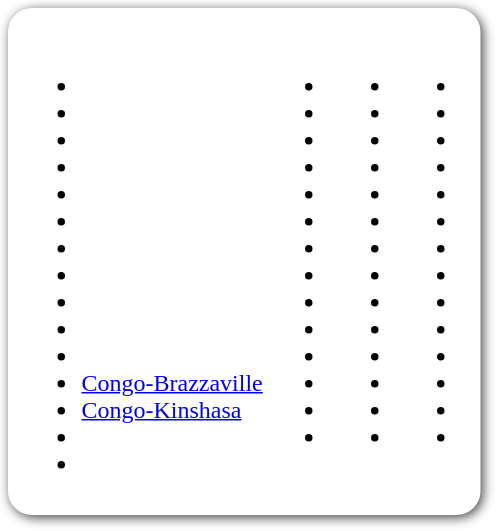<table style=" border-radius:1em; box-shadow: 0.1em 0.1em 0.5em rgba(0,0,0,0.75); background-color: white; border: 1px solid white; padding: 5px;">
<tr style="vertical-align:top;">
<td><br><ul><li></li><li></li><li></li><li></li><li></li><li></li><li></li><li></li><li></li><li></li><li></li><li> <a href='#'>Congo-Brazzaville</a></li><li> <a href='#'>Congo-Kinshasa</a></li><li></li><li></li></ul></td>
<td valign="top"><br><ul><li></li><li></li><li></li><li></li><li></li><li></li><li></li><li></li><li></li><li></li><li></li><li></li><li></li><li></li></ul></td>
<td valign="top"><br><ul><li></li><li></li><li></li><li></li><li></li><li></li><li></li><li></li><li></li><li></li><li></li><li></li><li></li><li></li></ul></td>
<td valign="top"><br><ul><li></li><li></li><li></li><li></li><li></li><li></li><li></li><li></li><li></li><li></li><li></li><li></li><li></li><li></li></ul></td>
<td></td>
</tr>
</table>
